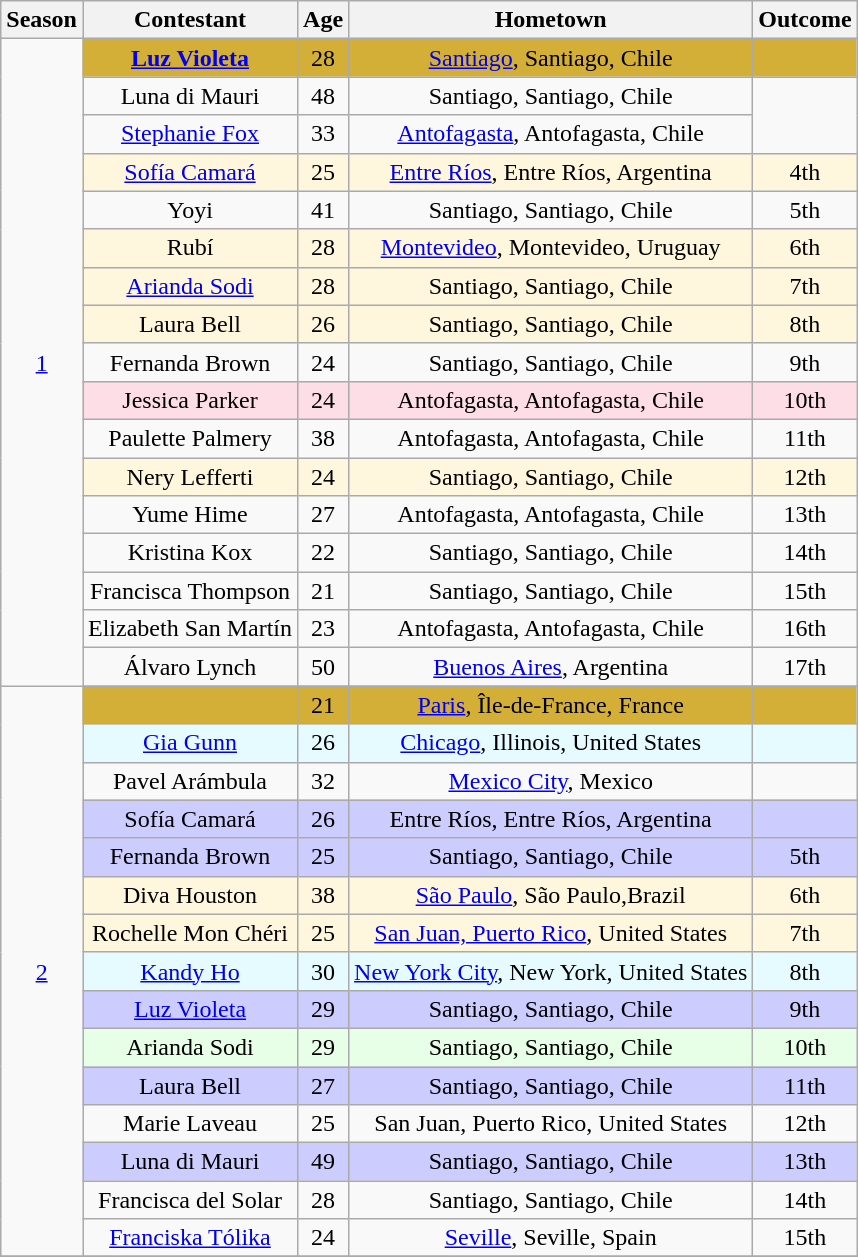<table class="wikitable sortable" style="text-align:center">
<tr>
<th>Season</th>
<th>Contestant</th>
<th>Age</th>
<th>Hometown</th>
<th>Outcome</th>
</tr>
<tr>
<td rowspan="17"><a href='#'>1</a></td>
<td bgcolor="#D4AF37"><strong><a href='#'>Luz Violeta</a></strong></td>
<td bgcolor="#D4AF37">28</td>
<td bgcolor="#D4AF37"><a href='#'>Santiago</a>, Santiago, Chile</td>
<td bgcolor="#D4AF37"></td>
</tr>
<tr>
<td>Luna di Mauri</td>
<td>48</td>
<td>Santiago, Santiago, Chile</td>
<td rowspan="2"></td>
</tr>
<tr>
<td><a href='#'>Stephanie Fox</a></td>
<td>33</td>
<td><a href='#'>Antofagasta</a>, Antofagasta, Chile</td>
</tr>
<tr bgcolor="#FFF7DD">
<td><a href='#'>Sofía Camará</a></td>
<td>25</td>
<td><a href='#'>Entre Ríos</a>, Entre Ríos, Argentina</td>
<td>4th</td>
</tr>
<tr>
<td>Yoyi</td>
<td>41</td>
<td>Santiago, Santiago, Chile</td>
<td>5th</td>
</tr>
<tr bgcolor="#FFF7DD">
<td>Rubí</td>
<td>28</td>
<td><a href='#'>Montevideo</a>, Montevideo, Uruguay</td>
<td>6th</td>
</tr>
<tr bgcolor="#FFF7DD">
<td><a href='#'>Arianda Sodi</a></td>
<td>28</td>
<td>Santiago, Santiago, Chile</td>
<td>7th</td>
</tr>
<tr bgcolor="#FFF7DD">
<td>Laura Bell</td>
<td>26</td>
<td>Santiago, Santiago, Chile</td>
<td>8th</td>
</tr>
<tr>
<td>Fernanda Brown</td>
<td>24</td>
<td>Santiago, Santiago, Chile</td>
<td>9th</td>
</tr>
<tr bgcolor="#fddde6">
<td>Jessica Parker</td>
<td>24</td>
<td>Antofagasta, Antofagasta, Chile</td>
<td>10th</td>
</tr>
<tr>
<td>Paulette Palmery</td>
<td>38</td>
<td>Antofagasta, Antofagasta, Chile</td>
<td>11th</td>
</tr>
<tr bgcolor="#FFF7DD">
<td>Nery Lefferti</td>
<td>24</td>
<td>Santiago, Santiago, Chile</td>
<td>12th</td>
</tr>
<tr>
<td>Yume Hime</td>
<td>27</td>
<td>Antofagasta, Antofagasta, Chile</td>
<td>13th</td>
</tr>
<tr>
<td>Kristina Kox</td>
<td>22</td>
<td>Santiago, Santiago, Chile</td>
<td>14th</td>
</tr>
<tr>
<td nowrap>Francisca Thompson</td>
<td>21</td>
<td>Santiago, Santiago, Chile</td>
<td>15th</td>
</tr>
<tr>
<td>Elizabeth San Martín</td>
<td>23</td>
<td>Antofagasta, Antofagasta, Chile</td>
<td>16th</td>
</tr>
<tr>
<td>Álvaro Lynch</td>
<td>50</td>
<td nowrap><a href='#'>Buenos Aires</a>, Argentina</td>
<td>17th</td>
</tr>
<tr>
<td rowspan="15"><a href='#'>2</a></td>
<td bgcolor="#D4AF37"></td>
<td bgcolor="#D4AF37">21</td>
<td bgcolor="#D4AF37"><a href='#'>Paris</a>, Île-de-France, France</td>
<td bgcolor="#D4AF37"></td>
</tr>
<tr bgcolor="#E6FBFF">
<td><a href='#'>Gia Gunn</a></td>
<td>26</td>
<td><a href='#'>Chicago</a>, Illinois, United States</td>
<td></td>
</tr>
<tr>
<td>Pavel Arámbula</td>
<td>32</td>
<td><a href='#'>Mexico City</a>, Mexico</td>
<td></td>
</tr>
<tr bgcolor="#CCCCFF">
<td>Sofía Camará</td>
<td>26</td>
<td>Entre Ríos, Entre Ríos, Argentina</td>
<td></td>
</tr>
<tr bgcolor="#CCCCFF">
<td>Fernanda Brown</td>
<td>25</td>
<td>Santiago, Santiago, Chile</td>
<td>5th</td>
</tr>
<tr bgcolor=#FFF7DD>
<td>Diva Houston</td>
<td>38</td>
<td><a href='#'>São Paulo</a>, São Paulo,Brazil</td>
<td>6th</td>
</tr>
<tr bgcolor=#FFF7DD>
<td>Rochelle Mon Chéri</td>
<td>25</td>
<td><a href='#'>San Juan, Puerto Rico</a>, United States</td>
<td>7th</td>
</tr>
<tr bgcolor="#E6FBFF">
<td><a href='#'>Kandy Ho</a></td>
<td>30</td>
<td nowrap><a href='#'>New York City</a>, New York, United States</td>
<td>8th</td>
</tr>
<tr bgcolor="#CCCCFF">
<td><a href='#'>Luz Violeta</a></td>
<td>29</td>
<td>Santiago, Santiago, Chile</td>
<td>9th</td>
</tr>
<tr bgcolor=#E6FFE6>
<td>Arianda Sodi</td>
<td>29</td>
<td>Santiago, Santiago, Chile</td>
<td>10th</td>
</tr>
<tr bgcolor="#CCCCFF">
<td>Laura Bell</td>
<td>27</td>
<td>Santiago, Santiago, Chile</td>
<td>11th</td>
</tr>
<tr>
<td>Marie Laveau</td>
<td>25</td>
<td>San Juan, Puerto Rico, United States</td>
<td>12th</td>
</tr>
<tr bgcolor="#CCCCFF">
<td>Luna di Mauri</td>
<td>49</td>
<td>Santiago, Santiago, Chile</td>
<td>13th</td>
</tr>
<tr>
<td>Francisca del Solar</td>
<td>28</td>
<td>Santiago, Santiago, Chile</td>
<td>14th</td>
</tr>
<tr>
<td><a href='#'>Franciska Tólika</a></td>
<td>24</td>
<td><a href='#'>Seville</a>, Seville, Spain</td>
<td>15th</td>
</tr>
<tr>
</tr>
</table>
